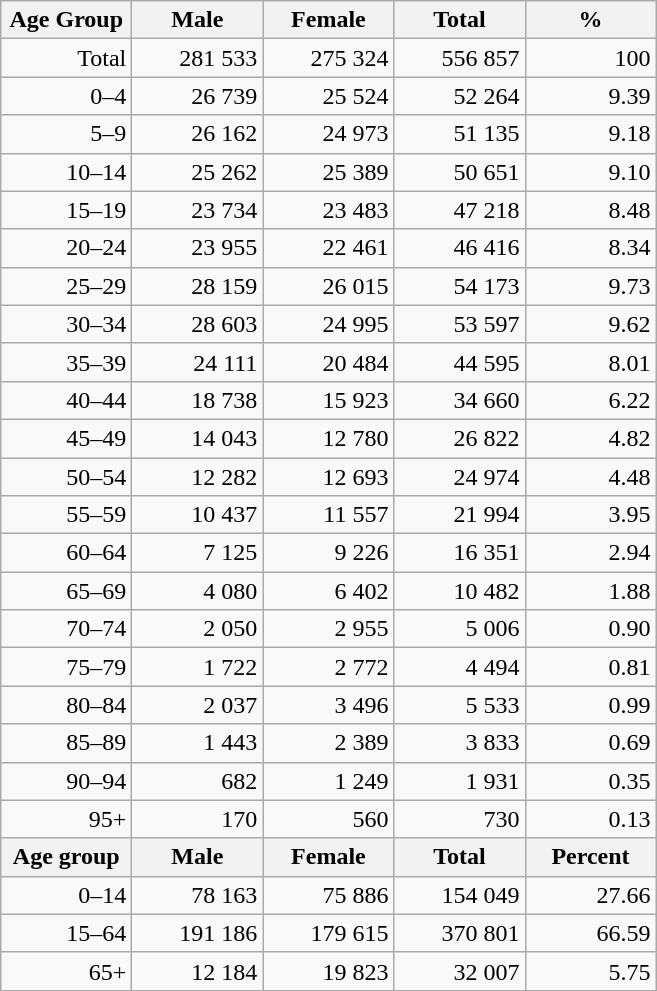<table class="wikitable">
<tr>
<th width="80pt">Age Group</th>
<th width="80pt">Male</th>
<th width="80pt">Female</th>
<th width="80pt">Total</th>
<th width="80pt">%</th>
</tr>
<tr>
<td align="right">Total</td>
<td align="right">281 533</td>
<td align="right">275 324</td>
<td align="right">556 857</td>
<td align="right">100</td>
</tr>
<tr>
<td align="right">0–4</td>
<td align="right">26 739</td>
<td align="right">25 524</td>
<td align="right">52 264</td>
<td align="right">9.39</td>
</tr>
<tr>
<td align="right">5–9</td>
<td align="right">26 162</td>
<td align="right">24 973</td>
<td align="right">51 135</td>
<td align="right">9.18</td>
</tr>
<tr>
<td align="right">10–14</td>
<td align="right">25 262</td>
<td align="right">25 389</td>
<td align="right">50 651</td>
<td align="right">9.10</td>
</tr>
<tr>
<td align="right">15–19</td>
<td align="right">23 734</td>
<td align="right">23 483</td>
<td align="right">47 218</td>
<td align="right">8.48</td>
</tr>
<tr>
<td align="right">20–24</td>
<td align="right">23 955</td>
<td align="right">22 461</td>
<td align="right">46 416</td>
<td align="right">8.34</td>
</tr>
<tr>
<td align="right">25–29</td>
<td align="right">28 159</td>
<td align="right">26 015</td>
<td align="right">54 173</td>
<td align="right">9.73</td>
</tr>
<tr>
<td align="right">30–34</td>
<td align="right">28 603</td>
<td align="right">24 995</td>
<td align="right">53 597</td>
<td align="right">9.62</td>
</tr>
<tr>
<td align="right">35–39</td>
<td align="right">24 111</td>
<td align="right">20 484</td>
<td align="right">44 595</td>
<td align="right">8.01</td>
</tr>
<tr>
<td align="right">40–44</td>
<td align="right">18 738</td>
<td align="right">15 923</td>
<td align="right">34 660</td>
<td align="right">6.22</td>
</tr>
<tr>
<td align="right">45–49</td>
<td align="right">14 043</td>
<td align="right">12 780</td>
<td align="right">26 822</td>
<td align="right">4.82</td>
</tr>
<tr>
<td align="right">50–54</td>
<td align="right">12 282</td>
<td align="right">12 693</td>
<td align="right">24 974</td>
<td align="right">4.48</td>
</tr>
<tr>
<td align="right">55–59</td>
<td align="right">10 437</td>
<td align="right">11 557</td>
<td align="right">21 994</td>
<td align="right">3.95</td>
</tr>
<tr>
<td align="right">60–64</td>
<td align="right">7 125</td>
<td align="right">9 226</td>
<td align="right">16 351</td>
<td align="right">2.94</td>
</tr>
<tr>
<td align="right">65–69</td>
<td align="right">4 080</td>
<td align="right">6 402</td>
<td align="right">10 482</td>
<td align="right">1.88</td>
</tr>
<tr>
<td align="right">70–74</td>
<td align="right">2 050</td>
<td align="right">2 955</td>
<td align="right">5 006</td>
<td align="right">0.90</td>
</tr>
<tr>
<td align="right">75–79</td>
<td align="right">1 722</td>
<td align="right">2 772</td>
<td align="right">4 494</td>
<td align="right">0.81</td>
</tr>
<tr>
<td align="right">80–84</td>
<td align="right">2 037</td>
<td align="right">3 496</td>
<td align="right">5 533</td>
<td align="right">0.99</td>
</tr>
<tr>
<td align="right">85–89</td>
<td align="right">1 443</td>
<td align="right">2 389</td>
<td align="right">3 833</td>
<td align="right">0.69</td>
</tr>
<tr>
<td align="right">90–94</td>
<td align="right">682</td>
<td align="right">1 249</td>
<td align="right">1 931</td>
<td align="right">0.35</td>
</tr>
<tr>
<td align="right">95+</td>
<td align="right">170</td>
<td align="right">560</td>
<td align="right">730</td>
<td align="right">0.13</td>
</tr>
<tr>
<th width="50">Age group</th>
<th width="80pt">Male</th>
<th width="80">Female</th>
<th width="80">Total</th>
<th width="50">Percent</th>
</tr>
<tr>
<td align="right">0–14</td>
<td align="right">78 163</td>
<td align="right">75 886</td>
<td align="right">154 049</td>
<td align="right">27.66</td>
</tr>
<tr>
<td align="right">15–64</td>
<td align="right">191 186</td>
<td align="right">179 615</td>
<td align="right">370 801</td>
<td align="right">66.59</td>
</tr>
<tr>
<td align="right">65+</td>
<td align="right">12 184</td>
<td align="right">19 823</td>
<td align="right">32 007</td>
<td align="right">5.75</td>
</tr>
<tr>
</tr>
</table>
